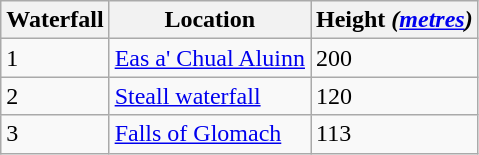<table class="wikitable">
<tr>
<th>Waterfall</th>
<th>Location</th>
<th>Height <em>(<a href='#'>metres</a>)</em></th>
</tr>
<tr>
<td>1</td>
<td><a href='#'>Eas a' Chual Aluinn</a></td>
<td>200</td>
</tr>
<tr>
<td>2</td>
<td><a href='#'>Steall waterfall</a></td>
<td>120</td>
</tr>
<tr>
<td>3</td>
<td><a href='#'>Falls of Glomach</a></td>
<td>113</td>
</tr>
</table>
